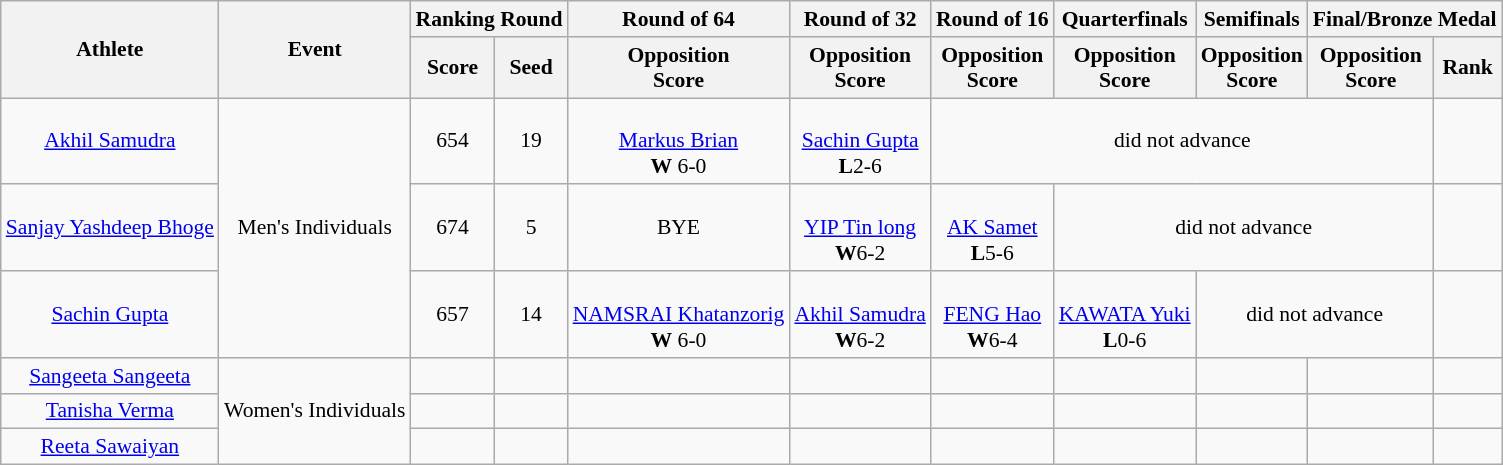<table class=wikitable style="text-align:center; font-size:90%">
<tr>
<th rowspan="2">Athlete</th>
<th rowspan="2">Event</th>
<th colspan="2">Ranking Round</th>
<th>Round of 64</th>
<th>Round of 32</th>
<th>Round of 16</th>
<th>Quarterfinals</th>
<th>Semifinals</th>
<th colspan="2">Final/Bronze Medal</th>
</tr>
<tr>
<th>Score</th>
<th>Seed</th>
<th>Opposition<br>Score</th>
<th>Opposition<br>Score</th>
<th>Opposition<br>Score</th>
<th>Opposition<br>Score</th>
<th>Opposition<br>Score</th>
<th>Opposition<br>Score</th>
<th>Rank</th>
</tr>
<tr>
<td><a href='#'>Akhil Samudra</a></td>
<td rowspan=3>Men's Individuals</td>
<td>654</td>
<td>19</td>
<td><br><a href='#'>Markus Brian</a><br><strong>W</strong> 6-0</td>
<td><br><a href='#'>Sachin Gupta</a><br><strong>L</strong>2-6</td>
<td Colspan=4>did not advance</td>
<td></td>
</tr>
<tr>
<td><a href='#'>Sanjay Yashdeep Bhoge</a></td>
<td>674</td>
<td>5</td>
<td rowspan=1>BYE</td>
<td><br><a href='#'>YIP Tin long</a><br><strong>W</strong>6-2</td>
<td><br><a href='#'>AK Samet</a><br><strong>L</strong>5-6</td>
<td Colspan=3>did not advance</td>
<td></td>
</tr>
<tr>
<td><a href='#'>Sachin Gupta</a></td>
<td>657</td>
<td>14</td>
<td><br><a href='#'>NAMSRAI Khatanzorig</a><br><strong>W</strong> 6-0</td>
<td><br><a href='#'>Akhil Samudra</a><br><strong>W</strong>6-2</td>
<td><br><a href='#'>FENG Hao</a><br><strong>W</strong>6-4</td>
<td><br><a href='#'>KAWATA Yuki</a><br><strong>L</strong>0-6</td>
<td Colspan=2>did not advance</td>
<td></td>
</tr>
<tr>
<td><a href='#'>Sangeeta Sangeeta</a></td>
<td rowspan=3>Women's Individuals</td>
<td></td>
<td></td>
<td></td>
<td></td>
<td></td>
<td></td>
<td></td>
<td></td>
<td></td>
</tr>
<tr>
<td><a href='#'>Tanisha Verma</a></td>
<td></td>
<td></td>
<td></td>
<td></td>
<td></td>
<td></td>
<td></td>
<td></td>
<td></td>
</tr>
<tr>
<td><a href='#'>Reeta Sawaiyan</a></td>
<td></td>
<td></td>
<td></td>
<td></td>
<td></td>
<td></td>
<td></td>
<td></td>
<td></td>
</tr>
</table>
